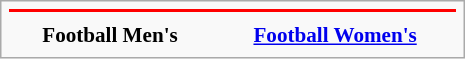<table class="infobox" style="font-size: 88%; width: 22em; text-align: center">
<tr>
<th colspan=3 style="font-size: 120%; background-color: red; color: white"></th>
</tr>
<tr>
<th style="text-align:center;"></th>
<th style="text-align:center;"></th>
</tr>
<tr>
<th style="text-align:center;">Football Men's</th>
<th style="text-align:center;"><a href='#'>Football Women's</a></th>
</tr>
</table>
